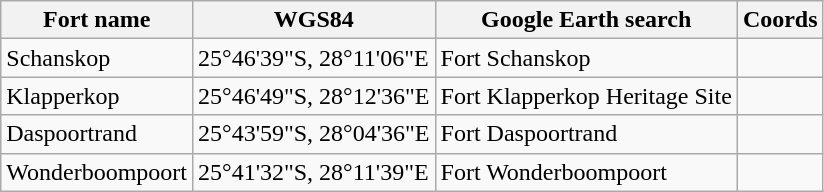<table class="wikitable">
<tr>
<th>Fort name</th>
<th>WGS84</th>
<th>Google Earth search</th>
<th>Coords</th>
</tr>
<tr>
<td>Schanskop</td>
<td>25°46'39"S, 28°11'06"E</td>
<td>Fort Schanskop</td>
<td></td>
</tr>
<tr>
<td>Klapperkop</td>
<td>25°46'49"S, 28°12'36"E</td>
<td>Fort Klapperkop Heritage Site</td>
<td></td>
</tr>
<tr>
<td>Daspoortrand</td>
<td>25°43'59"S, 28°04'36"E</td>
<td>Fort Daspoortrand</td>
<td></td>
</tr>
<tr>
<td>Wonderboompoort</td>
<td>25°41'32"S, 28°11'39"E</td>
<td>Fort Wonderboompoort</td>
<td></td>
</tr>
</table>
